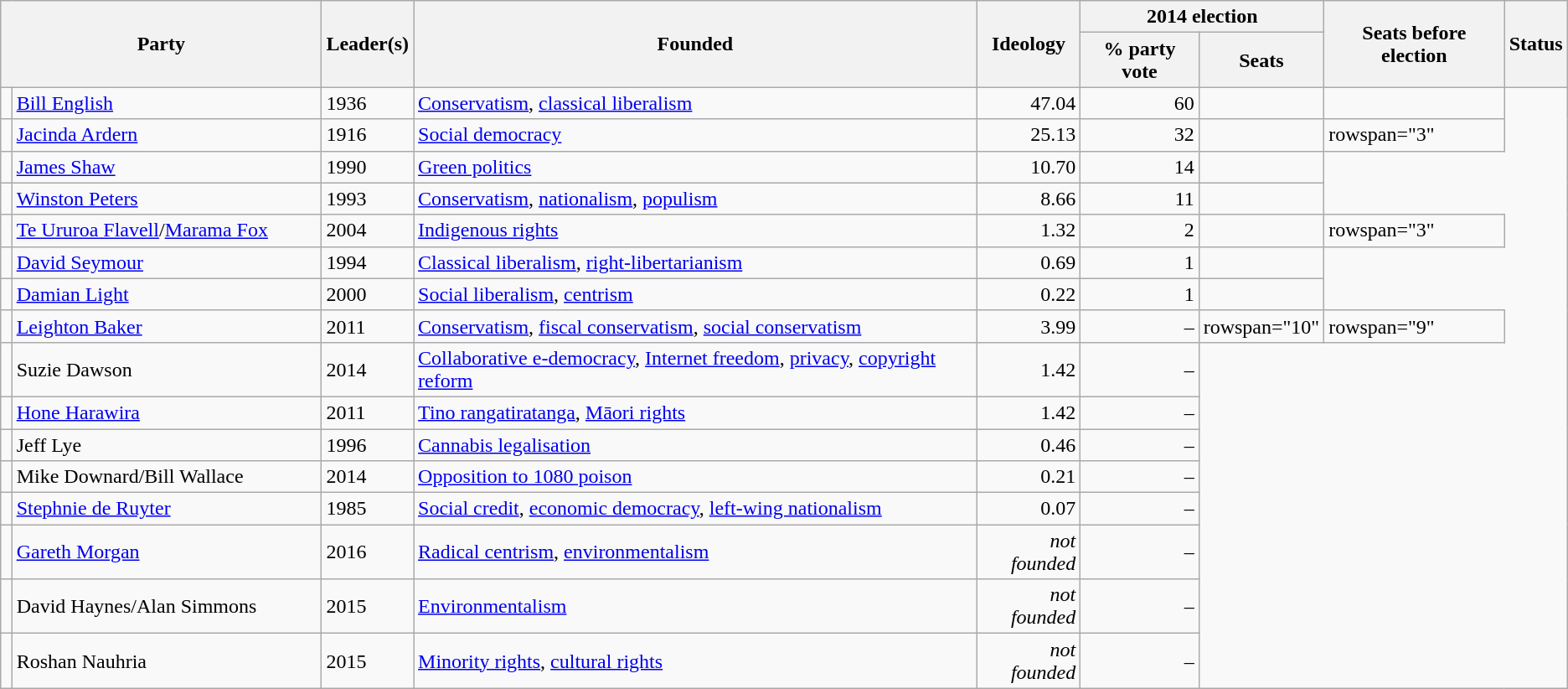<table class="wikitable sortable">
<tr>
<th colspan="2" rowspan="2" style="width:16em;">Party</th>
<th rowspan="2">Leader(s)</th>
<th rowspan="2">Founded</th>
<th rowspan="2">Ideology</th>
<th colspan="2">2014 election</th>
<th rowspan="2">Seats before election</th>
<th rowspan="2">Status</th>
</tr>
<tr>
<th>% party vote</th>
<th>Seats</th>
</tr>
<tr>
<td></td>
<td><a href='#'>Bill English</a></td>
<td>1936</td>
<td><a href='#'>Conservatism</a>, <a href='#'>classical liberalism</a></td>
<td style="text-align:right;">47.04</td>
<td style="text-align:right;">60</td>
<td></td>
<td></td>
</tr>
<tr>
<td></td>
<td><a href='#'>Jacinda Ardern</a></td>
<td>1916</td>
<td><a href='#'>Social democracy</a></td>
<td style="text-align:right;">25.13</td>
<td style="text-align:right;">32</td>
<td></td>
<td>rowspan="3"</td>
</tr>
<tr>
<td></td>
<td><a href='#'>James Shaw</a></td>
<td>1990</td>
<td><a href='#'>Green politics</a></td>
<td style="text-align:right;">10.70</td>
<td style="text-align:right;">14</td>
<td></td>
</tr>
<tr>
<td></td>
<td><a href='#'>Winston Peters</a></td>
<td>1993</td>
<td><a href='#'>Conservatism</a>, <a href='#'>nationalism</a>, <a href='#'>populism</a></td>
<td style="text-align:right;">8.66</td>
<td style="text-align:right;">11</td>
<td></td>
</tr>
<tr>
<td></td>
<td><a href='#'>Te Ururoa Flavell</a>/<a href='#'>Marama Fox</a></td>
<td>2004</td>
<td><a href='#'>Indigenous rights</a></td>
<td style="text-align:right;">1.32</td>
<td style="text-align:right;">2</td>
<td></td>
<td>rowspan="3" </td>
</tr>
<tr>
<td></td>
<td><a href='#'>David Seymour</a></td>
<td>1994</td>
<td><a href='#'>Classical liberalism</a>, <a href='#'>right-libertarianism</a></td>
<td style="text-align:right;">0.69</td>
<td style="text-align:right;">1</td>
<td></td>
</tr>
<tr>
<td></td>
<td><a href='#'>Damian Light</a></td>
<td>2000</td>
<td><a href='#'>Social liberalism</a>, <a href='#'>centrism</a></td>
<td style="text-align:right;">0.22</td>
<td style="text-align:right;">1</td>
<td></td>
</tr>
<tr>
<td></td>
<td><a href='#'>Leighton Baker</a></td>
<td>2011</td>
<td><a href='#'>Conservatism</a>, <a href='#'>fiscal conservatism</a>, <a href='#'>social conservatism</a></td>
<td style="text-align:right;">3.99</td>
<td style="text-align:right;">–</td>
<td>rowspan="10"</td>
<td>rowspan="9"</td>
</tr>
<tr>
<td></td>
<td>Suzie Dawson</td>
<td>2014</td>
<td><a href='#'>Collaborative e-democracy</a>, <a href='#'>Internet freedom</a>, <a href='#'>privacy</a>, <a href='#'>copyright reform</a></td>
<td style="text-align:right;">1.42</td>
<td style="text-align:right;">–</td>
</tr>
<tr>
<td></td>
<td><a href='#'>Hone Harawira</a></td>
<td>2011</td>
<td><a href='#'>Tino rangatiratanga</a>, <a href='#'>Māori rights</a></td>
<td style="text-align:right;">1.42</td>
<td style="text-align:right;">–</td>
</tr>
<tr>
<td></td>
<td>Jeff Lye</td>
<td>1996</td>
<td><a href='#'>Cannabis legalisation</a></td>
<td style="text-align:right;">0.46</td>
<td style="text-align:right;">–</td>
</tr>
<tr>
<td></td>
<td>Mike Downard/Bill Wallace</td>
<td>2014</td>
<td><a href='#'>Opposition to 1080 poison</a></td>
<td style="text-align:right;">0.21</td>
<td style="text-align:right;">–</td>
</tr>
<tr>
<td></td>
<td><a href='#'>Stephnie de Ruyter</a></td>
<td>1985</td>
<td><a href='#'>Social credit</a>, <a href='#'>economic democracy</a>, <a href='#'>left-wing nationalism</a></td>
<td style="text-align:right;">0.07</td>
<td style="text-align:right;">–</td>
</tr>
<tr>
<td></td>
<td><a href='#'>Gareth Morgan</a></td>
<td>2016</td>
<td><a href='#'>Radical centrism</a>, <a href='#'>environmentalism</a></td>
<td style="text-align:right;"><em>not founded</em></td>
<td style="text-align:right;">–</td>
</tr>
<tr>
<td></td>
<td>David Haynes/Alan Simmons</td>
<td>2015</td>
<td><a href='#'>Environmentalism</a></td>
<td style="text-align:right;"><em>not founded</em></td>
<td style="text-align:right;">–</td>
</tr>
<tr>
<td></td>
<td>Roshan Nauhria</td>
<td>2015</td>
<td><a href='#'>Minority rights</a>, <a href='#'>cultural rights</a></td>
<td style="text-align:right;"><em>not founded</em></td>
<td style="text-align:right;">–</td>
</tr>
</table>
